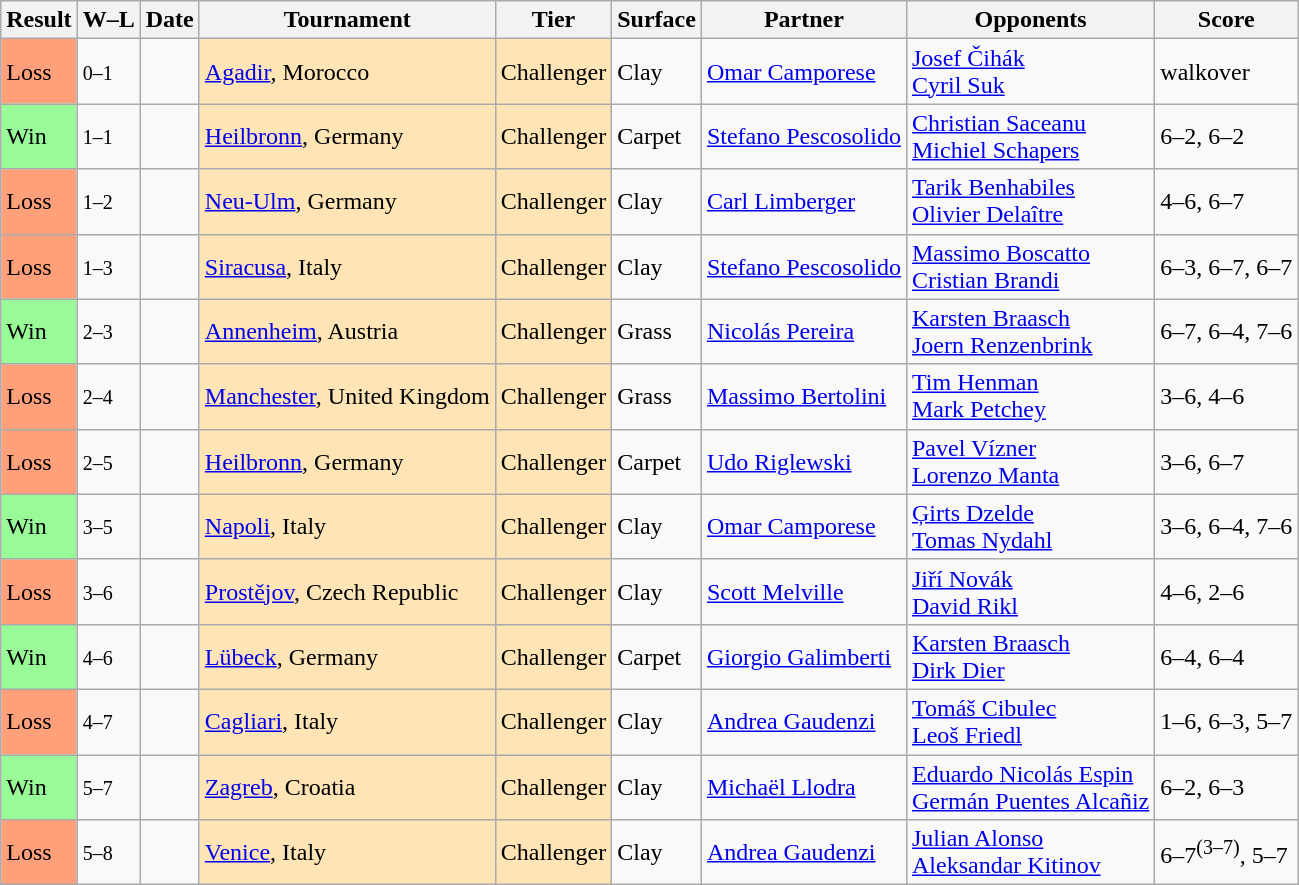<table class="sortable wikitable">
<tr>
<th>Result</th>
<th class="unsortable">W–L</th>
<th>Date</th>
<th>Tournament</th>
<th>Tier</th>
<th>Surface</th>
<th>Partner</th>
<th>Opponents</th>
<th class="unsortable">Score</th>
</tr>
<tr>
<td style="background:#ffa07a;">Loss</td>
<td><small>0–1</small></td>
<td></td>
<td style="background:moccasin;"><a href='#'>Agadir</a>, Morocco</td>
<td style="background:moccasin;">Challenger</td>
<td>Clay</td>
<td> <a href='#'>Omar Camporese</a></td>
<td> <a href='#'>Josef Čihák</a> <br>  <a href='#'>Cyril Suk</a></td>
<td>walkover</td>
</tr>
<tr>
<td style="background:#98fb98;">Win</td>
<td><small>1–1</small></td>
<td></td>
<td style="background:moccasin;"><a href='#'>Heilbronn</a>, Germany</td>
<td style="background:moccasin;">Challenger</td>
<td>Carpet</td>
<td> <a href='#'>Stefano Pescosolido</a></td>
<td> <a href='#'>Christian Saceanu</a> <br>  <a href='#'>Michiel Schapers</a></td>
<td>6–2, 6–2</td>
</tr>
<tr>
<td style="background:#ffa07a;">Loss</td>
<td><small>1–2</small></td>
<td></td>
<td style="background:moccasin;"><a href='#'>Neu-Ulm</a>, Germany</td>
<td style="background:moccasin;">Challenger</td>
<td>Clay</td>
<td> <a href='#'>Carl Limberger</a></td>
<td> <a href='#'>Tarik Benhabiles</a> <br>  <a href='#'>Olivier Delaître</a></td>
<td>4–6, 6–7</td>
</tr>
<tr>
<td style="background:#ffa07a;">Loss</td>
<td><small>1–3</small></td>
<td></td>
<td style="background:moccasin;"><a href='#'>Siracusa</a>, Italy</td>
<td style="background:moccasin;">Challenger</td>
<td>Clay</td>
<td> <a href='#'>Stefano Pescosolido</a></td>
<td> <a href='#'>Massimo Boscatto</a><br> <a href='#'>Cristian Brandi</a></td>
<td>6–3, 6–7, 6–7</td>
</tr>
<tr>
<td style="background:#98fb98;">Win</td>
<td><small>2–3</small></td>
<td></td>
<td style="background:moccasin;"><a href='#'>Annenheim</a>, Austria</td>
<td style="background:moccasin;">Challenger</td>
<td>Grass</td>
<td> <a href='#'>Nicolás Pereira</a></td>
<td> <a href='#'>Karsten Braasch</a> <br>  <a href='#'>Joern Renzenbrink</a></td>
<td>6–7, 6–4, 7–6</td>
</tr>
<tr>
<td style="background:#ffa07a;">Loss</td>
<td><small>2–4</small></td>
<td></td>
<td style="background:moccasin;"><a href='#'>Manchester</a>, United Kingdom</td>
<td style="background:moccasin;">Challenger</td>
<td>Grass</td>
<td> <a href='#'>Massimo Bertolini</a></td>
<td> <a href='#'>Tim Henman</a> <br>  <a href='#'>Mark Petchey</a></td>
<td>3–6, 4–6</td>
</tr>
<tr>
<td style="background:#ffa07a;">Loss</td>
<td><small>2–5</small></td>
<td></td>
<td style="background:moccasin;"><a href='#'>Heilbronn</a>, Germany</td>
<td style="background:moccasin;">Challenger</td>
<td>Carpet</td>
<td> <a href='#'>Udo Riglewski</a></td>
<td> <a href='#'>Pavel Vízner</a> <br>  <a href='#'>Lorenzo Manta</a></td>
<td>3–6, 6–7</td>
</tr>
<tr>
<td style="background:#98fb98;">Win</td>
<td><small>3–5</small></td>
<td></td>
<td style="background:moccasin;"><a href='#'>Napoli</a>, Italy</td>
<td style="background:moccasin;">Challenger</td>
<td>Clay</td>
<td> <a href='#'>Omar Camporese</a></td>
<td> <a href='#'>Ģirts Dzelde</a> <br>  <a href='#'>Tomas Nydahl</a></td>
<td>3–6, 6–4, 7–6</td>
</tr>
<tr>
<td style="background:#ffa07a;">Loss</td>
<td><small>3–6</small></td>
<td></td>
<td style="background:moccasin;"><a href='#'>Prostějov</a>, Czech Republic</td>
<td style="background:moccasin;">Challenger</td>
<td>Clay</td>
<td> <a href='#'>Scott Melville</a></td>
<td> <a href='#'>Jiří Novák</a> <br>  <a href='#'>David Rikl</a></td>
<td>4–6, 2–6</td>
</tr>
<tr>
<td style="background:#98fb98;">Win</td>
<td><small>4–6</small></td>
<td></td>
<td style="background:moccasin;"><a href='#'>Lübeck</a>, Germany</td>
<td style="background:moccasin;">Challenger</td>
<td>Carpet</td>
<td> <a href='#'>Giorgio Galimberti</a></td>
<td> <a href='#'>Karsten Braasch</a> <br>  <a href='#'>Dirk Dier</a></td>
<td>6–4, 6–4</td>
</tr>
<tr>
<td style="background:#ffa07a;">Loss</td>
<td><small>4–7</small></td>
<td></td>
<td style="background:moccasin;"><a href='#'>Cagliari</a>, Italy</td>
<td style="background:moccasin;">Challenger</td>
<td>Clay</td>
<td> <a href='#'>Andrea Gaudenzi</a></td>
<td> <a href='#'>Tomáš Cibulec</a> <br>  <a href='#'>Leoš Friedl</a></td>
<td>1–6, 6–3, 5–7</td>
</tr>
<tr>
<td style="background:#98fb98;">Win</td>
<td><small>5–7</small></td>
<td></td>
<td style="background:moccasin;"><a href='#'>Zagreb</a>, Croatia</td>
<td style="background:moccasin;">Challenger</td>
<td>Clay</td>
<td> <a href='#'>Michaël Llodra</a></td>
<td> <a href='#'>Eduardo Nicolás Espin</a> <br>  <a href='#'>Germán Puentes Alcañiz</a></td>
<td>6–2, 6–3</td>
</tr>
<tr>
<td style="background:#ffa07a;">Loss</td>
<td><small>5–8</small></td>
<td></td>
<td style="background:moccasin;"><a href='#'>Venice</a>, Italy</td>
<td style="background:moccasin;">Challenger</td>
<td>Clay</td>
<td> <a href='#'>Andrea Gaudenzi</a></td>
<td> <a href='#'>Julian Alonso</a> <br>  <a href='#'>Aleksandar Kitinov</a></td>
<td>6–7<sup>(3–7)</sup>, 5–7</td>
</tr>
</table>
